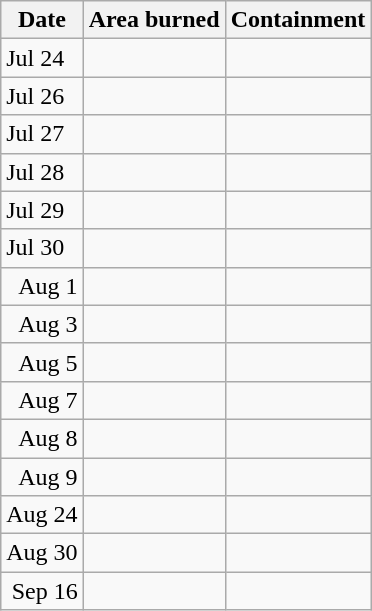<table class="wikitable" style="text-align: right;">
<tr>
<th>Date</th>
<th>Area burned</th>
<th>Containment</th>
</tr>
<tr>
<td style="text-align: left;">Jul 24</td>
<td></td>
<td style="text-align: left;"></td>
</tr>
<tr>
<td style="text-align: left;">Jul 26</td>
<td></td>
<td style="text-align: left;"></td>
</tr>
<tr>
<td style="text-align: left;">Jul 27</td>
<td></td>
<td style="text-align: left;"></td>
</tr>
<tr>
<td style="text-align: left;">Jul 28</td>
<td></td>
<td style="text-align: left;"></td>
</tr>
<tr>
<td style="text-align: left;">Jul 29</td>
<td></td>
<td style="text-align: left;"></td>
</tr>
<tr>
<td style="text-align: left;">Jul 30</td>
<td></td>
<td style="text-align: left;"></td>
</tr>
<tr>
<td>Aug 1</td>
<td></td>
<td style="text-align: left;"></td>
</tr>
<tr>
<td>Aug 3</td>
<td></td>
<td style="text-align: left;"></td>
</tr>
<tr>
<td>Aug 5</td>
<td></td>
<td style="text-align: left;"></td>
</tr>
<tr>
<td>Aug 7</td>
<td></td>
<td style="text-align: left;"></td>
</tr>
<tr>
<td>Aug 8</td>
<td></td>
<td style="text-align: left;"></td>
</tr>
<tr>
<td>Aug 9</td>
<td></td>
<td style="text-align: left;"></td>
</tr>
<tr>
<td>Aug 24</td>
<td></td>
<td style="text-align: left;"></td>
</tr>
<tr>
<td>Aug 30</td>
<td></td>
<td style="text-align: left;"></td>
</tr>
<tr>
<td>Sep 16</td>
<td></td>
<td style="text-align: left;"></td>
</tr>
</table>
